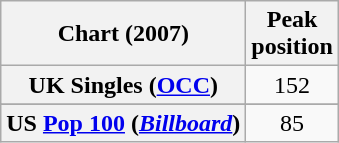<table class="wikitable sortable plainrowheaders" style="text-align:center">
<tr>
<th>Chart (2007)</th>
<th>Peak<br>position</th>
</tr>
<tr>
<th scope="row">UK Singles (<a href='#'>OCC</a>)</th>
<td>152</td>
</tr>
<tr>
</tr>
<tr>
<th scope="row">US <a href='#'>Pop 100</a> (<em><a href='#'>Billboard</a></em>)</th>
<td>85</td>
</tr>
</table>
